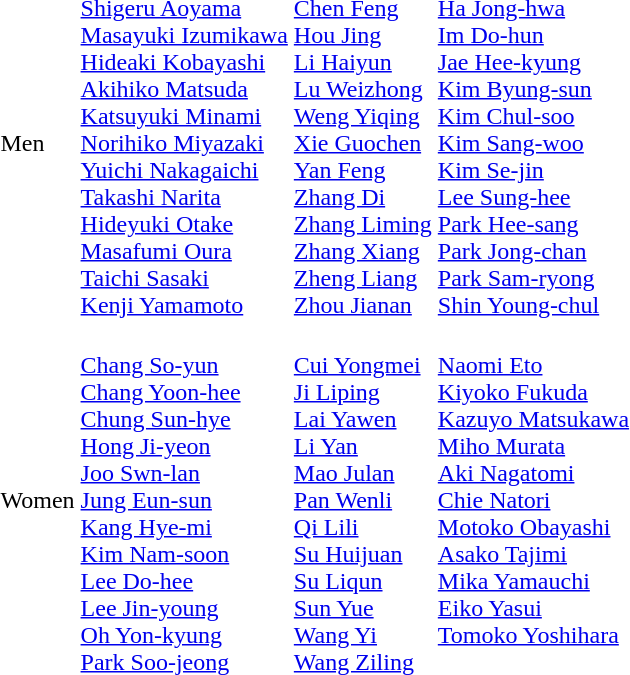<table>
<tr>
<td>Men<br></td>
<td><br><a href='#'>Shigeru Aoyama</a><br><a href='#'>Masayuki Izumikawa</a><br><a href='#'>Hideaki Kobayashi</a><br><a href='#'>Akihiko Matsuda</a><br><a href='#'>Katsuyuki Minami</a><br><a href='#'>Norihiko Miyazaki</a><br><a href='#'>Yuichi Nakagaichi</a><br><a href='#'>Takashi Narita</a><br><a href='#'>Hideyuki Otake</a><br><a href='#'>Masafumi Oura</a><br><a href='#'>Taichi Sasaki</a><br><a href='#'>Kenji Yamamoto</a></td>
<td><br><a href='#'>Chen Feng</a><br><a href='#'>Hou Jing</a><br><a href='#'>Li Haiyun</a><br><a href='#'>Lu Weizhong</a><br><a href='#'>Weng Yiqing</a><br><a href='#'>Xie Guochen</a><br><a href='#'>Yan Feng</a><br><a href='#'>Zhang Di</a><br><a href='#'>Zhang Liming</a><br><a href='#'>Zhang Xiang</a><br><a href='#'>Zheng Liang</a><br><a href='#'>Zhou Jianan</a></td>
<td><br><a href='#'>Ha Jong-hwa</a><br><a href='#'>Im Do-hun</a><br><a href='#'>Jae Hee-kyung</a><br><a href='#'>Kim Byung-sun</a><br><a href='#'>Kim Chul-soo</a><br><a href='#'>Kim Sang-woo</a><br><a href='#'>Kim Se-jin</a><br><a href='#'>Lee Sung-hee</a><br><a href='#'>Park Hee-sang</a><br><a href='#'>Park Jong-chan</a><br><a href='#'>Park Sam-ryong</a><br><a href='#'>Shin Young-chul</a></td>
</tr>
<tr>
<td>Women<br></td>
<td><br><a href='#'>Chang So-yun</a><br><a href='#'>Chang Yoon-hee</a><br><a href='#'>Chung Sun-hye</a><br><a href='#'>Hong Ji-yeon</a><br><a href='#'>Joo Swn-lan</a><br><a href='#'>Jung Eun-sun</a><br><a href='#'>Kang Hye-mi</a><br><a href='#'>Kim Nam-soon</a><br><a href='#'>Lee Do-hee</a><br><a href='#'>Lee Jin-young</a><br><a href='#'>Oh Yon-kyung</a><br><a href='#'>Park Soo-jeong</a></td>
<td><br><a href='#'>Cui Yongmei</a><br><a href='#'>Ji Liping</a><br><a href='#'>Lai Yawen</a><br><a href='#'>Li Yan</a><br><a href='#'>Mao Julan</a><br><a href='#'>Pan Wenli</a><br><a href='#'>Qi Lili</a><br><a href='#'>Su Huijuan</a><br><a href='#'>Su Liqun</a><br><a href='#'>Sun Yue</a><br><a href='#'>Wang Yi</a><br><a href='#'>Wang Ziling</a></td>
<td valign=top><br><a href='#'>Naomi Eto</a><br><a href='#'>Kiyoko Fukuda</a><br><a href='#'>Kazuyo Matsukawa</a><br><a href='#'>Miho Murata</a><br><a href='#'>Aki Nagatomi</a><br><a href='#'>Chie Natori</a><br><a href='#'>Motoko Obayashi</a><br><a href='#'>Asako Tajimi</a><br><a href='#'>Mika Yamauchi</a><br><a href='#'>Eiko Yasui</a><br><a href='#'>Tomoko Yoshihara</a></td>
</tr>
</table>
